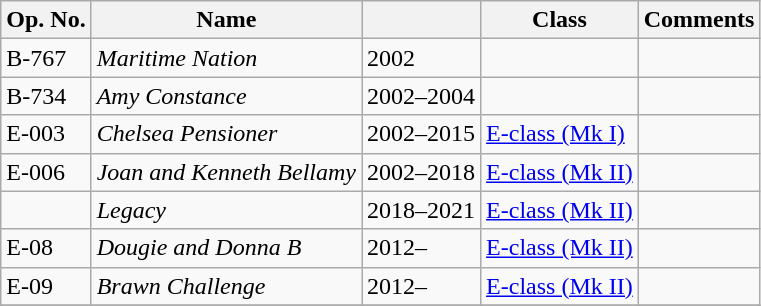<table class="wikitable">
<tr>
<th>Op. No.</th>
<th>Name</th>
<th></th>
<th>Class</th>
<th>Comments</th>
</tr>
<tr>
<td>B-767</td>
<td><em>Maritime Nation</em></td>
<td>2002</td>
<td></td>
<td></td>
</tr>
<tr>
<td>B-734</td>
<td><em>Amy Constance</em></td>
<td>2002–2004</td>
<td></td>
<td></td>
</tr>
<tr>
<td>E-003</td>
<td><em>Chelsea Pensioner</em></td>
<td>2002–2015</td>
<td><a href='#'>E-class (Mk I)</a></td>
<td></td>
</tr>
<tr>
<td>E-006</td>
<td><em>Joan and Kenneth Bellamy</em></td>
<td>2002–2018</td>
<td><a href='#'>E-class (Mk II)</a></td>
<td></td>
</tr>
<tr>
<td></td>
<td><em>Legacy</em></td>
<td>2018–2021</td>
<td><a href='#'>E-class (Mk II)</a></td>
<td></td>
</tr>
<tr>
<td>E-08</td>
<td><em>Dougie and Donna B</em></td>
<td>2012–</td>
<td><a href='#'>E-class (Mk II)</a></td>
<td></td>
</tr>
<tr>
<td>E-09</td>
<td><em>Brawn Challenge</em></td>
<td>2012–</td>
<td><a href='#'>E-class (Mk II)</a></td>
<td></td>
</tr>
<tr>
</tr>
</table>
